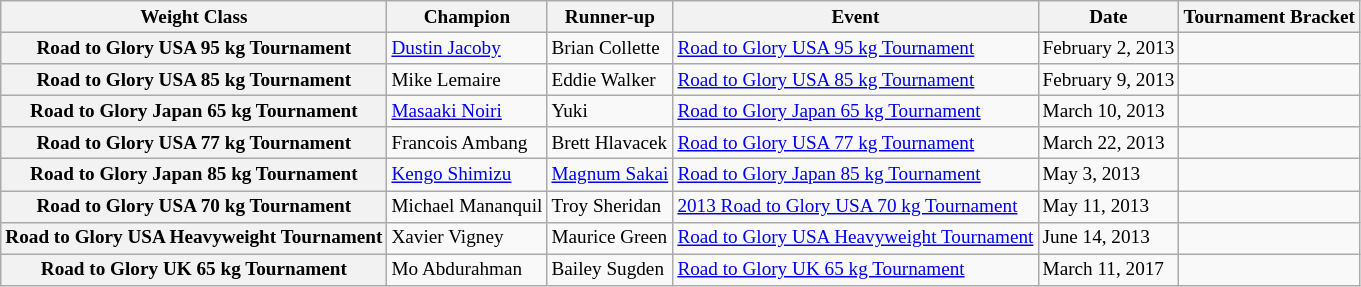<table class="wikitable" style="font-size: 80%;">
<tr>
<th>Weight Class</th>
<th>Champion</th>
<th>Runner-up</th>
<th>Event</th>
<th>Date</th>
<th>Tournament Bracket</th>
</tr>
<tr>
<th><strong>Road to Glory USA 95 kg Tournament</strong></th>
<td> <a href='#'>Dustin Jacoby</a></td>
<td> Brian Collette</td>
<td><a href='#'>Road to Glory USA 95 kg Tournament</a></td>
<td>February 2, 2013</td>
<td></td>
</tr>
<tr>
<th><strong>Road to Glory USA 85 kg Tournament</strong></th>
<td> Mike Lemaire</td>
<td> Eddie Walker</td>
<td><a href='#'>Road to Glory USA 85 kg Tournament</a></td>
<td>February 9, 2013</td>
<td></td>
</tr>
<tr>
<th><strong>Road to Glory Japan 65 kg Tournament</strong></th>
<td> <a href='#'>Masaaki Noiri</a></td>
<td> Yuki</td>
<td><a href='#'>Road to Glory Japan 65 kg Tournament</a></td>
<td>March 10, 2013</td>
<td></td>
</tr>
<tr>
<th><strong>Road to Glory USA 77 kg Tournament</strong></th>
<td> Francois Ambang</td>
<td> Brett Hlavacek</td>
<td><a href='#'>Road to Glory USA 77 kg Tournament</a></td>
<td>March 22, 2013</td>
<td></td>
</tr>
<tr>
<th><strong>Road to Glory Japan 85 kg Tournament</strong></th>
<td> <a href='#'>Kengo Shimizu</a></td>
<td> <a href='#'>Magnum Sakai</a></td>
<td><a href='#'>Road to Glory Japan 85 kg Tournament</a></td>
<td>May 3, 2013</td>
<td></td>
</tr>
<tr>
<th><strong>Road to Glory USA 70 kg Tournament</strong></th>
<td> Michael Mananquil</td>
<td> Troy Sheridan</td>
<td><a href='#'>2013 Road to Glory USA 70 kg Tournament</a></td>
<td>May 11, 2013</td>
<td></td>
</tr>
<tr>
<th><strong>Road to Glory USA Heavyweight Tournament</strong></th>
<td> Xavier Vigney</td>
<td> Maurice Green</td>
<td><a href='#'>Road to Glory USA Heavyweight Tournament</a></td>
<td>June 14, 2013</td>
<td></td>
</tr>
<tr>
<th><strong>Road to Glory UK 65 kg Tournament</strong></th>
<td> Mo Abdurahman</td>
<td> Bailey Sugden</td>
<td><a href='#'>Road to Glory UK 65 kg Tournament</a></td>
<td>March 11, 2017</td>
<td></td>
</tr>
</table>
